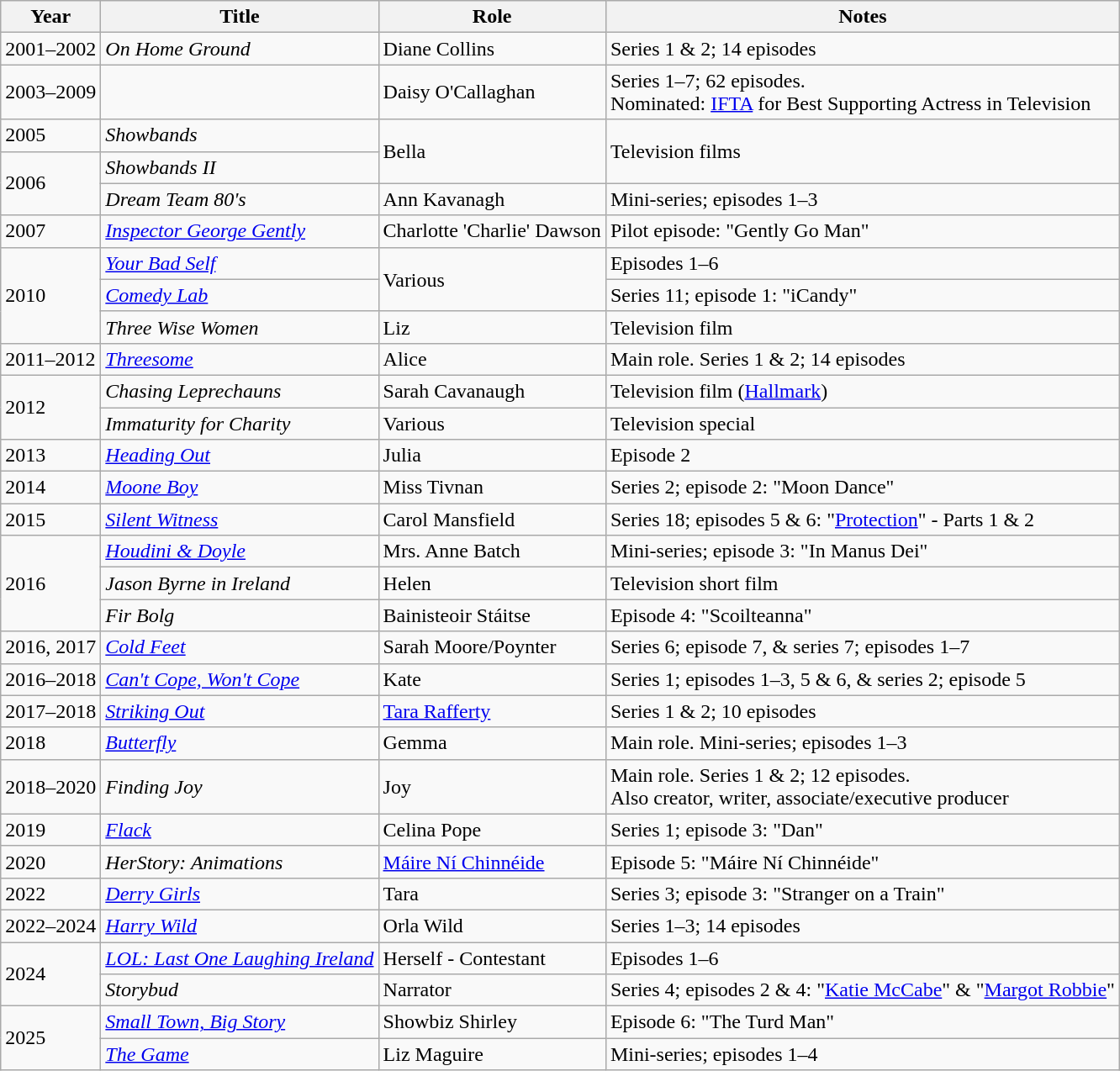<table class="wikitable sortable">
<tr>
<th>Year</th>
<th>Title</th>
<th>Role</th>
<th class="unsortable">Notes</th>
</tr>
<tr>
<td>2001–2002</td>
<td><em>On Home Ground</em></td>
<td>Diane Collins</td>
<td>Series 1 & 2; 14 episodes</td>
</tr>
<tr>
<td>2003–2009</td>
<td><em></em></td>
<td>Daisy O'Callaghan</td>
<td>Series 1–7; 62 episodes.<br>Nominated: <a href='#'>IFTA</a> for Best Supporting Actress in Television</td>
</tr>
<tr>
<td>2005</td>
<td><em>Showbands</em></td>
<td rowspan=2>Bella</td>
<td rowspan=2>Television films</td>
</tr>
<tr>
<td rowspan=2>2006</td>
<td><em>Showbands II</em></td>
</tr>
<tr>
<td><em>Dream Team 80's</em></td>
<td>Ann Kavanagh</td>
<td>Mini-series; episodes 1–3</td>
</tr>
<tr>
<td>2007</td>
<td><em><a href='#'>Inspector George Gently</a></em></td>
<td>Charlotte 'Charlie' Dawson</td>
<td>Pilot episode: "Gently Go Man"</td>
</tr>
<tr>
<td rowspan=3>2010</td>
<td><em><a href='#'>Your Bad Self</a></em></td>
<td rowspan=2>Various</td>
<td>Episodes 1–6</td>
</tr>
<tr>
<td><em><a href='#'>Comedy Lab</a></em></td>
<td>Series 11; episode 1: "iCandy"</td>
</tr>
<tr>
<td><em>Three Wise Women</em></td>
<td>Liz</td>
<td>Television film</td>
</tr>
<tr>
<td>2011–2012</td>
<td><em><a href='#'>Threesome</a></em></td>
<td>Alice</td>
<td>Main role. Series 1 & 2; 14 episodes</td>
</tr>
<tr>
<td rowspan=2>2012</td>
<td><em>Chasing Leprechauns</em></td>
<td>Sarah Cavanaugh</td>
<td>Television film (<a href='#'>Hallmark</a>)</td>
</tr>
<tr>
<td><em>Immaturity for Charity</em></td>
<td>Various</td>
<td>Television special</td>
</tr>
<tr>
<td>2013</td>
<td><em><a href='#'>Heading Out</a></em></td>
<td>Julia</td>
<td>Episode 2</td>
</tr>
<tr>
<td>2014</td>
<td><em><a href='#'>Moone Boy</a></em></td>
<td>Miss Tivnan</td>
<td>Series 2; episode 2: "Moon Dance"</td>
</tr>
<tr>
<td>2015</td>
<td><em><a href='#'>Silent Witness</a></em></td>
<td>Carol Mansfield</td>
<td>Series 18; episodes 5 & 6: "<a href='#'>Protection</a>" - Parts 1 & 2</td>
</tr>
<tr>
<td rowspan=3>2016</td>
<td><em><a href='#'>Houdini & Doyle</a></em></td>
<td>Mrs. Anne Batch</td>
<td>Mini-series; episode 3: "In Manus Dei"</td>
</tr>
<tr>
<td><em>Jason Byrne in Ireland</em></td>
<td>Helen</td>
<td>Television short film</td>
</tr>
<tr>
<td><em>Fir Bolg</em></td>
<td>Bainisteoir Stáitse</td>
<td>Episode 4: "Scoilteanna"</td>
</tr>
<tr>
<td>2016, 2017</td>
<td><em><a href='#'>Cold Feet</a></em></td>
<td>Sarah Moore/Poynter</td>
<td>Series 6; episode 7, & series 7; episodes 1–7</td>
</tr>
<tr>
<td>2016–2018</td>
<td><em><a href='#'>Can't Cope, Won't Cope</a></em></td>
<td>Kate</td>
<td>Series 1; episodes 1–3, 5 & 6, & series 2; episode 5</td>
</tr>
<tr>
<td>2017–2018</td>
<td><em><a href='#'>Striking Out</a></em> </td>
<td><a href='#'>Tara Rafferty</a></td>
<td>Series 1 & 2; 10 episodes</td>
</tr>
<tr>
<td>2018</td>
<td><em><a href='#'>Butterfly</a></em></td>
<td>Gemma</td>
<td>Main role. Mini-series; episodes 1–3</td>
</tr>
<tr>
<td>2018–2020</td>
<td><em>Finding Joy</em></td>
<td>Joy</td>
<td>Main role. Series 1 & 2; 12 episodes.<br>Also creator, writer, associate/executive producer</td>
</tr>
<tr>
<td>2019</td>
<td><em><a href='#'>Flack</a></em></td>
<td>Celina Pope</td>
<td>Series 1; episode 3: "Dan"</td>
</tr>
<tr>
<td>2020</td>
<td><em>HerStory: Animations</em></td>
<td><a href='#'>Máire Ní Chinnéide</a></td>
<td>Episode 5: "Máire Ní Chinnéide"</td>
</tr>
<tr>
<td>2022</td>
<td><em><a href='#'>Derry Girls</a></em></td>
<td>Tara</td>
<td>Series 3; episode 3: "Stranger on a Train"</td>
</tr>
<tr>
<td>2022–2024</td>
<td><em><a href='#'>Harry Wild</a></em></td>
<td>Orla Wild</td>
<td>Series 1–3; 14 episodes</td>
</tr>
<tr>
<td rowspan=2>2024</td>
<td><a href='#'><em>LOL: Last One Laughing Ireland</em></a></td>
<td>Herself - Contestant</td>
<td>Episodes 1–6</td>
</tr>
<tr>
<td><em>Storybud</em></td>
<td>Narrator</td>
<td>Series 4; episodes 2 & 4: "<a href='#'>Katie McCabe</a>" & "<a href='#'>Margot Robbie</a>"</td>
</tr>
<tr>
<td rowspan=2>2025</td>
<td><em><a href='#'>Small Town, Big Story</a></em></td>
<td>Showbiz Shirley</td>
<td>Episode 6: "The Turd Man"</td>
</tr>
<tr>
<td><em><a href='#'>The Game</a></em></td>
<td>Liz Maguire</td>
<td>Mini-series; episodes 1–4</td>
</tr>
</table>
